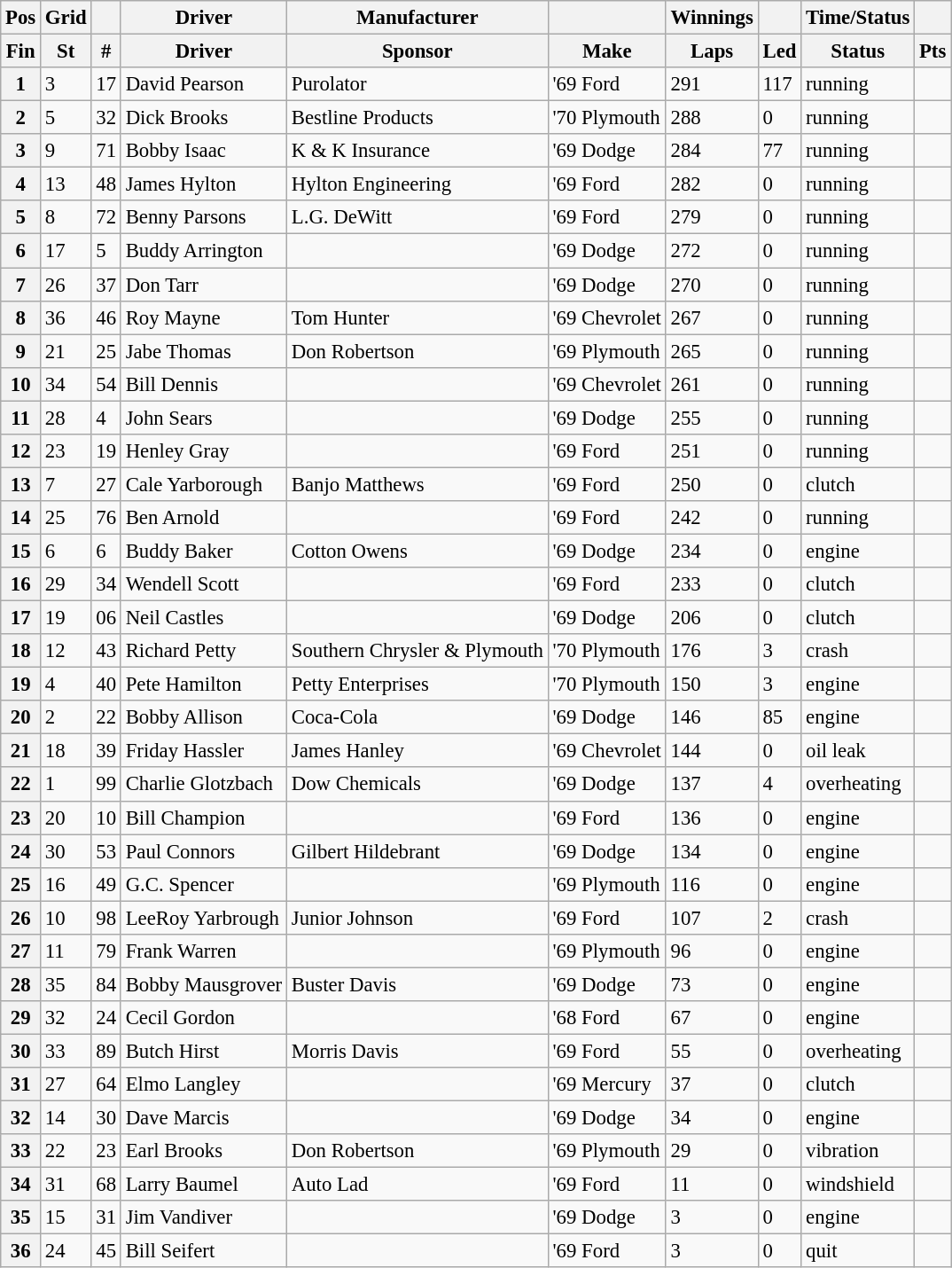<table class="wikitable" style="font-size:95%">
<tr>
<th>Pos</th>
<th>Grid</th>
<th></th>
<th>Driver</th>
<th>Manufacturer</th>
<th></th>
<th>Winnings</th>
<th></th>
<th>Time/Status</th>
<th></th>
</tr>
<tr>
<th>Fin</th>
<th>St</th>
<th>#</th>
<th>Driver</th>
<th>Sponsor</th>
<th>Make</th>
<th>Laps</th>
<th>Led</th>
<th>Status</th>
<th>Pts</th>
</tr>
<tr>
<th>1</th>
<td>3</td>
<td>17</td>
<td>David Pearson</td>
<td>Purolator</td>
<td>'69 Ford</td>
<td>291</td>
<td>117</td>
<td>running</td>
<td></td>
</tr>
<tr>
<th>2</th>
<td>5</td>
<td>32</td>
<td>Dick Brooks</td>
<td>Bestline Products</td>
<td>'70 Plymouth</td>
<td>288</td>
<td>0</td>
<td>running</td>
<td></td>
</tr>
<tr>
<th>3</th>
<td>9</td>
<td>71</td>
<td>Bobby Isaac</td>
<td>K & K Insurance</td>
<td>'69 Dodge</td>
<td>284</td>
<td>77</td>
<td>running</td>
<td></td>
</tr>
<tr>
<th>4</th>
<td>13</td>
<td>48</td>
<td>James Hylton</td>
<td>Hylton Engineering</td>
<td>'69 Ford</td>
<td>282</td>
<td>0</td>
<td>running</td>
<td></td>
</tr>
<tr>
<th>5</th>
<td>8</td>
<td>72</td>
<td>Benny Parsons</td>
<td>L.G. DeWitt</td>
<td>'69 Ford</td>
<td>279</td>
<td>0</td>
<td>running</td>
<td></td>
</tr>
<tr>
<th>6</th>
<td>17</td>
<td>5</td>
<td>Buddy Arrington</td>
<td></td>
<td>'69 Dodge</td>
<td>272</td>
<td>0</td>
<td>running</td>
<td></td>
</tr>
<tr>
<th>7</th>
<td>26</td>
<td>37</td>
<td>Don Tarr</td>
<td></td>
<td>'69 Dodge</td>
<td>270</td>
<td>0</td>
<td>running</td>
<td></td>
</tr>
<tr>
<th>8</th>
<td>36</td>
<td>46</td>
<td>Roy Mayne</td>
<td>Tom Hunter</td>
<td>'69 Chevrolet</td>
<td>267</td>
<td>0</td>
<td>running</td>
<td></td>
</tr>
<tr>
<th>9</th>
<td>21</td>
<td>25</td>
<td>Jabe Thomas</td>
<td>Don Robertson</td>
<td>'69 Plymouth</td>
<td>265</td>
<td>0</td>
<td>running</td>
<td></td>
</tr>
<tr>
<th>10</th>
<td>34</td>
<td>54</td>
<td>Bill Dennis</td>
<td></td>
<td>'69 Chevrolet</td>
<td>261</td>
<td>0</td>
<td>running</td>
<td></td>
</tr>
<tr>
<th>11</th>
<td>28</td>
<td>4</td>
<td>John Sears</td>
<td></td>
<td>'69 Dodge</td>
<td>255</td>
<td>0</td>
<td>running</td>
<td></td>
</tr>
<tr>
<th>12</th>
<td>23</td>
<td>19</td>
<td>Henley Gray</td>
<td></td>
<td>'69 Ford</td>
<td>251</td>
<td>0</td>
<td>running</td>
<td></td>
</tr>
<tr>
<th>13</th>
<td>7</td>
<td>27</td>
<td>Cale Yarborough</td>
<td>Banjo Matthews</td>
<td>'69 Ford</td>
<td>250</td>
<td>0</td>
<td>clutch</td>
<td></td>
</tr>
<tr>
<th>14</th>
<td>25</td>
<td>76</td>
<td>Ben Arnold</td>
<td></td>
<td>'69 Ford</td>
<td>242</td>
<td>0</td>
<td>running</td>
<td></td>
</tr>
<tr>
<th>15</th>
<td>6</td>
<td>6</td>
<td>Buddy Baker</td>
<td>Cotton Owens</td>
<td>'69 Dodge</td>
<td>234</td>
<td>0</td>
<td>engine</td>
<td></td>
</tr>
<tr>
<th>16</th>
<td>29</td>
<td>34</td>
<td>Wendell Scott</td>
<td></td>
<td>'69 Ford</td>
<td>233</td>
<td>0</td>
<td>clutch</td>
<td></td>
</tr>
<tr>
<th>17</th>
<td>19</td>
<td>06</td>
<td>Neil Castles</td>
<td></td>
<td>'69 Dodge</td>
<td>206</td>
<td>0</td>
<td>clutch</td>
<td></td>
</tr>
<tr>
<th>18</th>
<td>12</td>
<td>43</td>
<td>Richard Petty</td>
<td>Southern Chrysler & Plymouth</td>
<td>'70 Plymouth</td>
<td>176</td>
<td>3</td>
<td>crash</td>
<td></td>
</tr>
<tr>
<th>19</th>
<td>4</td>
<td>40</td>
<td>Pete Hamilton</td>
<td>Petty Enterprises</td>
<td>'70 Plymouth</td>
<td>150</td>
<td>3</td>
<td>engine</td>
<td></td>
</tr>
<tr>
<th>20</th>
<td>2</td>
<td>22</td>
<td>Bobby Allison</td>
<td>Coca-Cola</td>
<td>'69 Dodge</td>
<td>146</td>
<td>85</td>
<td>engine</td>
<td></td>
</tr>
<tr>
<th>21</th>
<td>18</td>
<td>39</td>
<td>Friday Hassler</td>
<td>James Hanley</td>
<td>'69 Chevrolet</td>
<td>144</td>
<td>0</td>
<td>oil leak</td>
<td></td>
</tr>
<tr>
<th>22</th>
<td>1</td>
<td>99</td>
<td>Charlie Glotzbach</td>
<td>Dow Chemicals</td>
<td>'69 Dodge</td>
<td>137</td>
<td>4</td>
<td>overheating</td>
<td></td>
</tr>
<tr>
<th>23</th>
<td>20</td>
<td>10</td>
<td>Bill Champion</td>
<td></td>
<td>'69 Ford</td>
<td>136</td>
<td>0</td>
<td>engine</td>
<td></td>
</tr>
<tr>
<th>24</th>
<td>30</td>
<td>53</td>
<td>Paul Connors</td>
<td>Gilbert Hildebrant</td>
<td>'69 Dodge</td>
<td>134</td>
<td>0</td>
<td>engine</td>
<td></td>
</tr>
<tr>
<th>25</th>
<td>16</td>
<td>49</td>
<td>G.C. Spencer</td>
<td></td>
<td>'69 Plymouth</td>
<td>116</td>
<td>0</td>
<td>engine</td>
<td></td>
</tr>
<tr>
<th>26</th>
<td>10</td>
<td>98</td>
<td>LeeRoy Yarbrough</td>
<td>Junior Johnson</td>
<td>'69 Ford</td>
<td>107</td>
<td>2</td>
<td>crash</td>
<td></td>
</tr>
<tr>
<th>27</th>
<td>11</td>
<td>79</td>
<td>Frank Warren</td>
<td></td>
<td>'69 Plymouth</td>
<td>96</td>
<td>0</td>
<td>engine</td>
<td></td>
</tr>
<tr>
<th>28</th>
<td>35</td>
<td>84</td>
<td>Bobby Mausgrover</td>
<td>Buster Davis</td>
<td>'69 Dodge</td>
<td>73</td>
<td>0</td>
<td>engine</td>
<td></td>
</tr>
<tr>
<th>29</th>
<td>32</td>
<td>24</td>
<td>Cecil Gordon</td>
<td></td>
<td>'68 Ford</td>
<td>67</td>
<td>0</td>
<td>engine</td>
<td></td>
</tr>
<tr>
<th>30</th>
<td>33</td>
<td>89</td>
<td>Butch Hirst</td>
<td>Morris Davis</td>
<td>'69 Ford</td>
<td>55</td>
<td>0</td>
<td>overheating</td>
<td></td>
</tr>
<tr>
<th>31</th>
<td>27</td>
<td>64</td>
<td>Elmo Langley</td>
<td></td>
<td>'69 Mercury</td>
<td>37</td>
<td>0</td>
<td>clutch</td>
<td></td>
</tr>
<tr>
<th>32</th>
<td>14</td>
<td>30</td>
<td>Dave Marcis</td>
<td></td>
<td>'69 Dodge</td>
<td>34</td>
<td>0</td>
<td>engine</td>
<td></td>
</tr>
<tr>
<th>33</th>
<td>22</td>
<td>23</td>
<td>Earl Brooks</td>
<td>Don Robertson</td>
<td>'69 Plymouth</td>
<td>29</td>
<td>0</td>
<td>vibration</td>
<td></td>
</tr>
<tr>
<th>34</th>
<td>31</td>
<td>68</td>
<td>Larry Baumel</td>
<td>Auto Lad</td>
<td>'69 Ford</td>
<td>11</td>
<td>0</td>
<td>windshield</td>
<td></td>
</tr>
<tr>
<th>35</th>
<td>15</td>
<td>31</td>
<td>Jim Vandiver</td>
<td></td>
<td>'69 Dodge</td>
<td>3</td>
<td>0</td>
<td>engine</td>
<td></td>
</tr>
<tr>
<th>36</th>
<td>24</td>
<td>45</td>
<td>Bill Seifert</td>
<td></td>
<td>'69 Ford</td>
<td>3</td>
<td>0</td>
<td>quit</td>
<td></td>
</tr>
</table>
